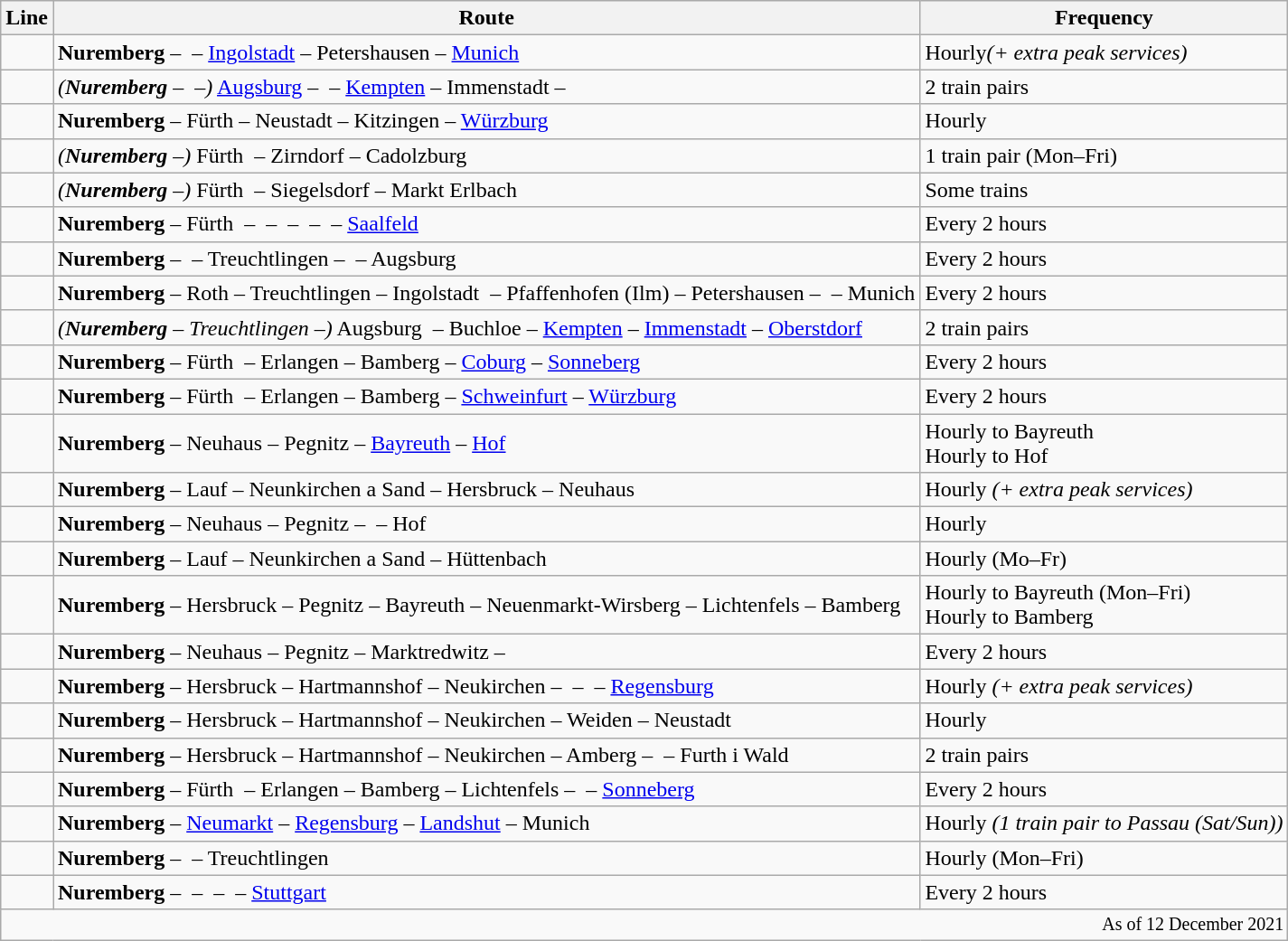<table class="wikitable">
<tr>
<th>Line</th>
<th>Route</th>
<th>Frequency</th>
</tr>
<tr>
<td style="text-align:center;"></td>
<td><strong>Nuremberg</strong> –  – <a href='#'>Ingolstadt</a> – Petershausen – <a href='#'>Munich</a></td>
<td>Hourly<em>(+ extra peak services)</em></td>
</tr>
<tr>
<td style="text-align:center;"></td>
<td><em>(<strong>Nuremberg</strong> –  –)</em> <a href='#'>Augsburg</a> –  – <a href='#'>Kempten</a> – Immenstadt – </td>
<td>2 train pairs</td>
</tr>
<tr>
<td style="text-align:center;"></td>
<td><strong>Nuremberg</strong> – Fürth – Neustadt – Kitzingen – <a href='#'>Würzburg</a></td>
<td>Hourly</td>
</tr>
<tr>
<td style="text-align:center;"></td>
<td><em>(<strong>Nuremberg</strong> –)</em> Fürth  – Zirndorf – Cadolzburg</td>
<td>1 train pair (Mon–Fri)</td>
</tr>
<tr>
<td style="text-align:center;"></td>
<td><em>(<strong>Nuremberg</strong> –)</em> Fürth  – Siegelsdorf – Markt Erlbach</td>
<td>Some trains</td>
</tr>
<tr>
<td style="text-align:center;"></td>
<td><strong>Nuremberg</strong> – Fürth  –  –  –  –  – <a href='#'>Saalfeld</a></td>
<td>Every 2 hours</td>
</tr>
<tr>
<td style="text-align:center;"></td>
<td><strong>Nuremberg</strong> –  – Treuchtlingen –   – Augsburg</td>
<td>Every 2 hours</td>
</tr>
<tr>
<td style="text-align:center;"></td>
<td><strong>Nuremberg</strong> – Roth – Treuchtlingen – Ingolstadt  – Pfaffenhofen (Ilm) – Petershausen –  – Munich</td>
<td>Every 2 hours</td>
</tr>
<tr>
<td style="text-align:center;"></td>
<td><em>(<strong>Nuremberg</strong> – Treuchtlingen –)</em> Augsburg  – Buchloe – <a href='#'>Kempten</a> – <a href='#'>Immenstadt</a> – <a href='#'>Oberstdorf</a></td>
<td>2 train pairs</td>
</tr>
<tr>
<td style="text-align:center;"></td>
<td><strong>Nuremberg</strong> – Fürth  – Erlangen – Bamberg – <a href='#'>Coburg</a> – <a href='#'>Sonneberg</a></td>
<td>Every 2 hours</td>
</tr>
<tr>
<td style="text-align:center;"></td>
<td><strong>Nuremberg</strong> – Fürth  – Erlangen – Bamberg – <a href='#'>Schweinfurt</a> – <a href='#'>Würzburg</a></td>
<td>Every 2 hours</td>
</tr>
<tr>
<td style="text-align:center;"></td>
<td><strong>Nuremberg</strong> – Neuhaus – Pegnitz – <a href='#'>Bayreuth</a> – <a href='#'>Hof</a></td>
<td>Hourly to Bayreuth<br>Hourly to Hof</td>
</tr>
<tr>
<td style="text-align:center;"></td>
<td><strong>Nuremberg</strong> – Lauf – Neunkirchen a Sand – Hersbruck – Neuhaus</td>
<td>Hourly <em>(+ extra peak services)</em></td>
</tr>
<tr>
<td style="text-align:center;"></td>
<td><strong>Nuremberg</strong> – Neuhaus – Pegnitz –  – Hof</td>
<td>Hourly</td>
</tr>
<tr>
<td style="text-align:center;"></td>
<td><strong>Nuremberg</strong> – Lauf – Neunkirchen a Sand – Hüttenbach</td>
<td>Hourly (Mo–Fr)</td>
</tr>
<tr>
<td style="text-align:center;"></td>
<td><strong>Nuremberg</strong> – Hersbruck – Pegnitz – Bayreuth – Neuenmarkt-Wirsberg – Lichtenfels – Bamberg</td>
<td>Hourly to Bayreuth (Mon–Fri)<br>Hourly to Bamberg</td>
</tr>
<tr>
<td style="text-align:center;"></td>
<td><strong>Nuremberg</strong> – Neuhaus – Pegnitz – Marktredwitz – </td>
<td>Every 2 hours</td>
</tr>
<tr>
<td style="text-align:center;"></td>
<td><strong>Nuremberg</strong> – Hersbruck – Hartmannshof – Neukirchen –  –  – <a href='#'>Regensburg</a></td>
<td>Hourly <em>(+ extra peak services)</em></td>
</tr>
<tr>
<td style="text-align:center;"></td>
<td><strong>Nuremberg</strong> – Hersbruck – Hartmannshof – Neukirchen – Weiden – Neustadt</td>
<td>Hourly</td>
</tr>
<tr>
<td style="text-align:center;"></td>
<td><strong>Nuremberg</strong> – Hersbruck – Hartmannshof – Neukirchen – Amberg –  – Furth i Wald</td>
<td>2 train pairs</td>
</tr>
<tr>
<td style="text-align:center;"></td>
<td><strong>Nuremberg</strong> – Fürth  – Erlangen – Bamberg – Lichtenfels –  – <a href='#'>Sonneberg</a></td>
<td>Every 2 hours</td>
</tr>
<tr>
<td style="text-align:center;"></td>
<td><strong>Nuremberg</strong> – <a href='#'>Neumarkt</a> – <a href='#'>Regensburg</a> – <a href='#'>Landshut</a> – Munich</td>
<td>Hourly <em>(1 train pair to Passau (Sat/Sun))</em></td>
</tr>
<tr>
<td style="text-align:center;"></td>
<td><strong>Nuremberg</strong> –  – Treuchtlingen</td>
<td>Hourly (Mon–Fri)</td>
</tr>
<tr>
<td style="text-align:center;"></td>
<td><strong>Nuremberg</strong> –  –  –  – <a href='#'>Stuttgart</a></td>
<td>Every 2 hours</td>
</tr>
<tr>
<td colspan="6" style="text-align:right; font-size:smaller;">As of 12 December 2021</td>
</tr>
</table>
